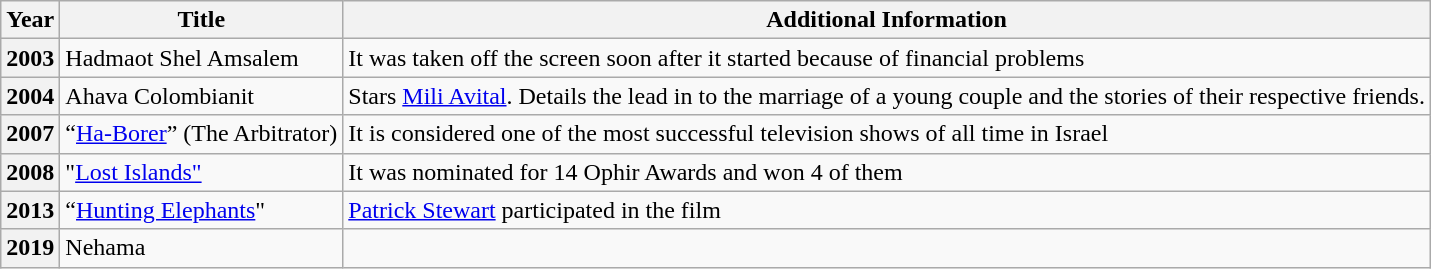<table class="wikitable">
<tr>
<th>Year</th>
<th>Title</th>
<th>Additional Information</th>
</tr>
<tr>
<th>2003</th>
<td>Hadmaot Shel Amsalem</td>
<td>It was taken off the screen soon after it started because of financial problems</td>
</tr>
<tr>
<th>2004</th>
<td>Ahava Colombianit</td>
<td>Stars <a href='#'>Mili Avital</a>. Details the lead in to the marriage of a young couple and the stories of their respective friends.</td>
</tr>
<tr>
<th>2007</th>
<td>“<a href='#'>Ha-Borer</a>” (The Arbitrator)</td>
<td>It is considered one of the most successful television shows of all time in Israel</td>
</tr>
<tr>
<th>2008</th>
<td>"<a href='#'>Lost Islands"</a></td>
<td>It was nominated for 14 Ophir Awards and won 4 of them</td>
</tr>
<tr>
<th>2013</th>
<td>“<a href='#'>Hunting Elephants</a>"</td>
<td><a href='#'>Patrick Stewart</a> participated in the film</td>
</tr>
<tr>
<th>2019</th>
<td>Nehama</td>
</tr>
</table>
